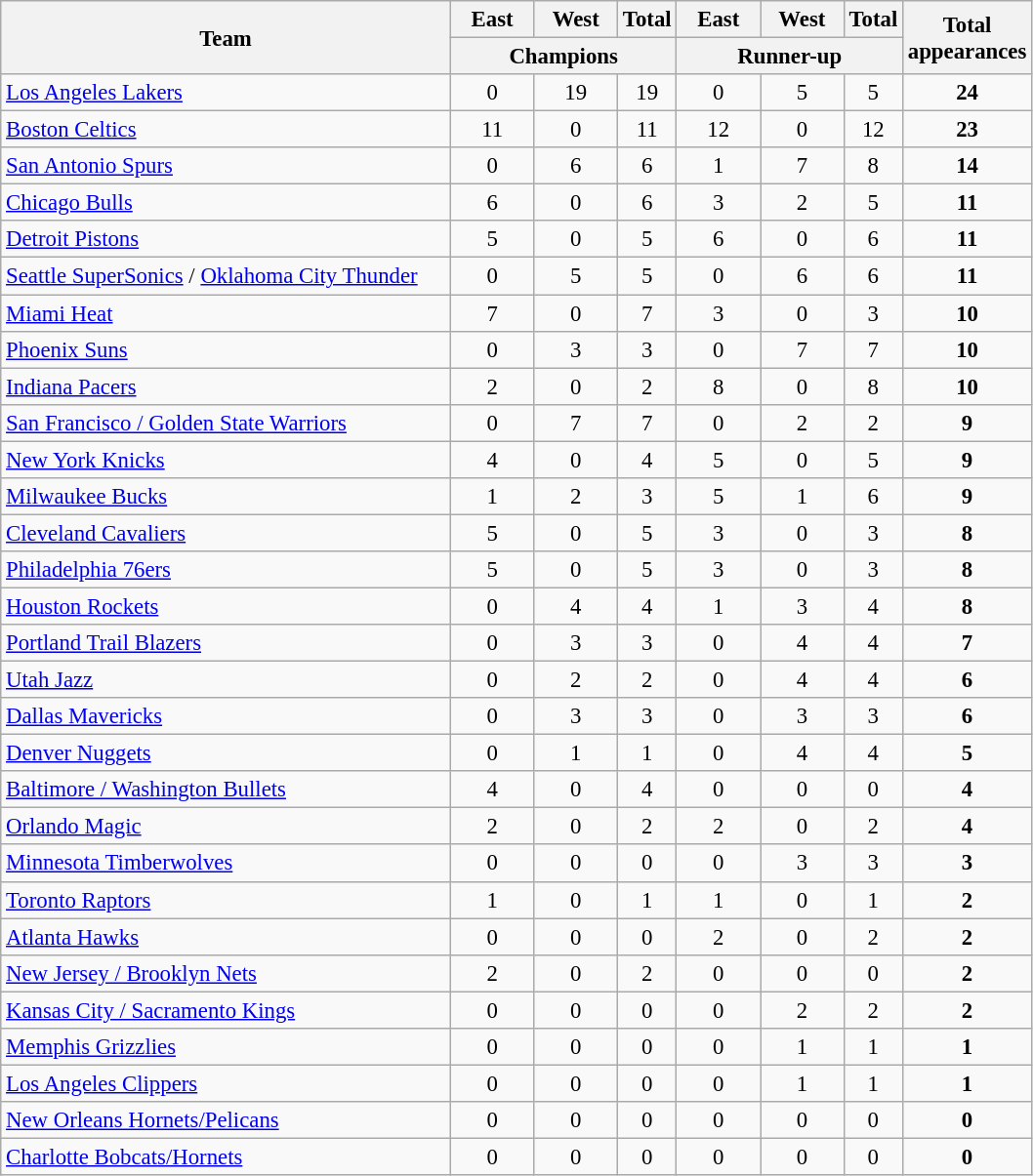<table class="wikitable sortable" style="text-align:center; font-size:95%">
<tr>
<th width=300px rowspan=2>Team</th>
<th width=50px>East</th>
<th width=50px>West</th>
<th>Total</th>
<th width=50px>East</th>
<th width=50px>West</th>
<th>Total</th>
<th width=80px rowspan=2>Total<br>appearances</th>
</tr>
<tr class="unsortable">
<th colspan=3>Champions</th>
<th colspan=3>Runner-up</th>
</tr>
<tr>
<td align="left"><a href='#'>Los Angeles Lakers</a></td>
<td>0</td>
<td>19</td>
<td>19</td>
<td>0</td>
<td>5</td>
<td>5</td>
<td><strong>24</strong></td>
</tr>
<tr>
<td align="left"><a href='#'>Boston Celtics</a></td>
<td>11</td>
<td>0</td>
<td>11</td>
<td>12</td>
<td>0</td>
<td>12</td>
<td><strong>23</strong></td>
</tr>
<tr>
<td align="left"><a href='#'>San Antonio Spurs</a></td>
<td>0</td>
<td>6</td>
<td>6</td>
<td>1</td>
<td>7</td>
<td>8</td>
<td><strong>14</strong></td>
</tr>
<tr>
<td align="left"><a href='#'>Chicago Bulls</a></td>
<td>6</td>
<td>0</td>
<td>6</td>
<td>3</td>
<td>2</td>
<td>5</td>
<td><strong>11</strong></td>
</tr>
<tr>
<td align="left"><a href='#'>Detroit Pistons</a></td>
<td>5</td>
<td>0</td>
<td>5</td>
<td>6</td>
<td>0</td>
<td>6</td>
<td><strong>11</strong></td>
</tr>
<tr>
<td align="left"><a href='#'>Seattle SuperSonics</a> / <a href='#'>Oklahoma City Thunder</a></td>
<td>0</td>
<td>5</td>
<td>5</td>
<td>0</td>
<td>6</td>
<td>6</td>
<td><strong>11</strong></td>
</tr>
<tr>
<td align="left"><a href='#'>Miami Heat</a></td>
<td>7</td>
<td>0</td>
<td>7</td>
<td>3</td>
<td>0</td>
<td>3</td>
<td><strong>10</strong></td>
</tr>
<tr>
<td align="left"><a href='#'>Phoenix Suns</a></td>
<td>0</td>
<td>3</td>
<td>3</td>
<td>0</td>
<td>7</td>
<td>7</td>
<td><strong>10</strong></td>
</tr>
<tr>
<td align="left"><a href='#'>Indiana Pacers</a></td>
<td>2</td>
<td>0</td>
<td>2</td>
<td>8</td>
<td>0</td>
<td>8</td>
<td><strong>10</strong></td>
</tr>
<tr>
<td align="left"><a href='#'>San Francisco / Golden State Warriors</a></td>
<td>0</td>
<td>7</td>
<td>7</td>
<td>0</td>
<td>2</td>
<td>2</td>
<td><strong>9</strong></td>
</tr>
<tr>
<td align="left"><a href='#'>New York Knicks</a></td>
<td>4</td>
<td>0</td>
<td>4</td>
<td>5</td>
<td>0</td>
<td>5</td>
<td><strong>9</strong></td>
</tr>
<tr>
<td align="left"><a href='#'>Milwaukee Bucks</a></td>
<td>1</td>
<td>2</td>
<td>3</td>
<td>5</td>
<td>1</td>
<td>6</td>
<td><strong>9</strong></td>
</tr>
<tr>
<td align="left"><a href='#'>Cleveland Cavaliers</a></td>
<td>5</td>
<td>0</td>
<td>5</td>
<td>3</td>
<td>0</td>
<td>3</td>
<td><strong>8</strong></td>
</tr>
<tr>
<td align="left"><a href='#'>Philadelphia 76ers</a></td>
<td>5</td>
<td>0</td>
<td>5</td>
<td>3</td>
<td>0</td>
<td>3</td>
<td><strong>8</strong></td>
</tr>
<tr>
<td align="left"><a href='#'>Houston Rockets</a></td>
<td>0</td>
<td>4</td>
<td>4</td>
<td>1</td>
<td>3</td>
<td>4</td>
<td><strong>8</strong></td>
</tr>
<tr>
<td align="left"><a href='#'>Portland Trail Blazers</a></td>
<td>0</td>
<td>3</td>
<td>3</td>
<td>0</td>
<td>4</td>
<td>4</td>
<td><strong>7</strong></td>
</tr>
<tr>
<td align="left"><a href='#'>Utah Jazz</a></td>
<td>0</td>
<td>2</td>
<td>2</td>
<td>0</td>
<td>4</td>
<td>4</td>
<td><strong>6</strong></td>
</tr>
<tr>
<td align="left"><a href='#'>Dallas Mavericks</a></td>
<td>0</td>
<td>3</td>
<td>3</td>
<td>0</td>
<td>3</td>
<td>3</td>
<td><strong>6</strong></td>
</tr>
<tr>
<td align="left"><a href='#'>Denver Nuggets</a></td>
<td>0</td>
<td>1</td>
<td>1</td>
<td>0</td>
<td>4</td>
<td>4</td>
<td><strong>5</strong></td>
</tr>
<tr>
<td align="left"><a href='#'>Baltimore / Washington Bullets</a></td>
<td>4</td>
<td>0</td>
<td>4</td>
<td>0</td>
<td>0</td>
<td>0</td>
<td><strong>4</strong></td>
</tr>
<tr>
<td align="left"><a href='#'>Orlando Magic</a></td>
<td>2</td>
<td>0</td>
<td>2</td>
<td>2</td>
<td>0</td>
<td>2</td>
<td><strong>4</strong></td>
</tr>
<tr>
<td align="left"><a href='#'>Minnesota Timberwolves</a></td>
<td>0</td>
<td>0</td>
<td>0</td>
<td>0</td>
<td>3</td>
<td>3</td>
<td><strong>3</strong></td>
</tr>
<tr>
<td align="left"><a href='#'>Toronto Raptors</a></td>
<td>1</td>
<td>0</td>
<td>1</td>
<td>1</td>
<td>0</td>
<td>1</td>
<td><strong>2</strong></td>
</tr>
<tr>
<td align="left"><a href='#'>Atlanta Hawks</a></td>
<td>0</td>
<td>0</td>
<td>0</td>
<td>2</td>
<td>0</td>
<td>2</td>
<td><strong>2</strong></td>
</tr>
<tr>
<td align=left><a href='#'>New Jersey / Brooklyn Nets</a></td>
<td>2</td>
<td>0</td>
<td>2</td>
<td>0</td>
<td>0</td>
<td>0</td>
<td><strong>2</strong></td>
</tr>
<tr>
<td align=left><a href='#'>Kansas City / Sacramento Kings</a></td>
<td>0</td>
<td>0</td>
<td>0</td>
<td>0</td>
<td>2</td>
<td>2</td>
<td><strong>2</strong></td>
</tr>
<tr>
<td align=left><a href='#'>Memphis Grizzlies</a></td>
<td>0</td>
<td>0</td>
<td>0</td>
<td>0</td>
<td>1</td>
<td>1</td>
<td><strong>1</strong></td>
</tr>
<tr>
<td align=left><a href='#'>Los Angeles Clippers</a></td>
<td>0</td>
<td>0</td>
<td>0</td>
<td>0</td>
<td>1</td>
<td>1</td>
<td><strong>1</strong></td>
</tr>
<tr>
<td align=left><a href='#'>New Orleans Hornets/Pelicans</a></td>
<td>0</td>
<td>0</td>
<td>0</td>
<td>0</td>
<td>0</td>
<td>0</td>
<td><strong>0</strong></td>
</tr>
<tr>
<td align=left><a href='#'>Charlotte Bobcats/Hornets</a></td>
<td>0</td>
<td>0</td>
<td>0</td>
<td>0</td>
<td>0</td>
<td>0</td>
<td><strong>0</strong></td>
</tr>
</table>
